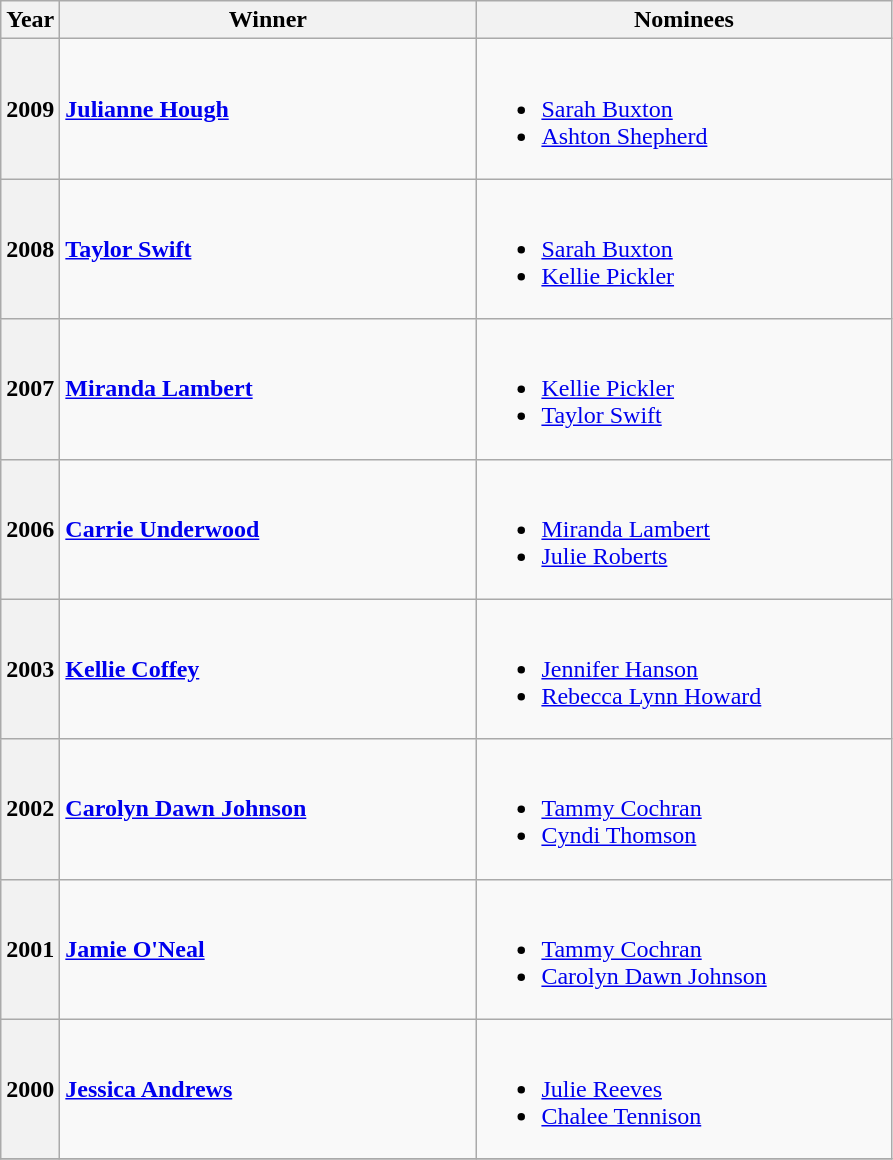<table class="wikitable sortable">
<tr>
<th width="30px">Year</th>
<th width="270px">Winner</th>
<th width="270px">Nominees</th>
</tr>
<tr>
<th>2009</th>
<td> <strong><a href='#'>Julianne Hough</a></strong></td>
<td><br><ul><li><a href='#'>Sarah Buxton</a></li><li><a href='#'>Ashton Shepherd</a></li></ul></td>
</tr>
<tr>
<th>2008</th>
<td> <strong><a href='#'>Taylor Swift</a></strong></td>
<td><br><ul><li><a href='#'>Sarah Buxton</a></li><li><a href='#'>Kellie Pickler</a></li></ul></td>
</tr>
<tr>
<th>2007</th>
<td> <strong><a href='#'>Miranda Lambert</a></strong></td>
<td><br><ul><li><a href='#'>Kellie Pickler</a></li><li><a href='#'>Taylor Swift</a></li></ul></td>
</tr>
<tr>
<th>2006</th>
<td> <strong><a href='#'>Carrie Underwood</a></strong></td>
<td><br><ul><li><a href='#'>Miranda Lambert</a></li><li><a href='#'>Julie Roberts</a></li></ul></td>
</tr>
<tr>
<th>2003</th>
<td> <strong><a href='#'>Kellie Coffey</a></strong></td>
<td><br><ul><li><a href='#'>Jennifer Hanson</a></li><li><a href='#'>Rebecca Lynn Howard</a></li></ul></td>
</tr>
<tr>
<th>2002</th>
<td> <strong><a href='#'>Carolyn Dawn Johnson</a></strong></td>
<td><br><ul><li><a href='#'>Tammy Cochran</a></li><li><a href='#'>Cyndi Thomson</a></li></ul></td>
</tr>
<tr>
<th>2001</th>
<td> <strong><a href='#'>Jamie O'Neal</a></strong></td>
<td><br><ul><li><a href='#'>Tammy Cochran</a></li><li><a href='#'>Carolyn Dawn Johnson</a></li></ul></td>
</tr>
<tr>
<th>2000</th>
<td> <strong><a href='#'>Jessica Andrews</a></strong></td>
<td><br><ul><li><a href='#'>Julie Reeves</a></li><li><a href='#'>Chalee Tennison</a></li></ul></td>
</tr>
<tr>
</tr>
</table>
